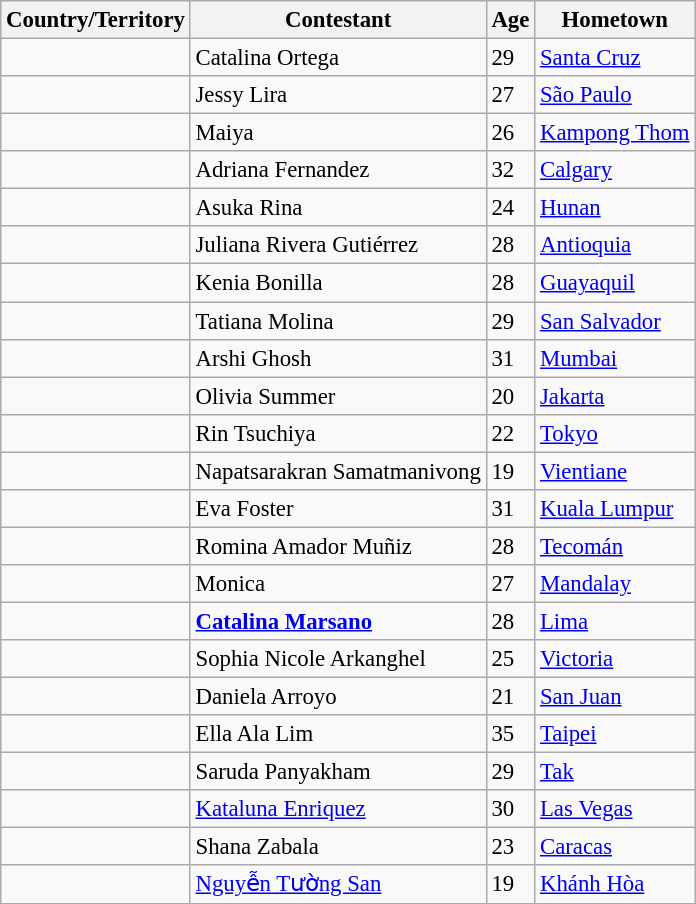<table class="wikitable sortable" style="font-size: 95%;">
<tr>
<th>Country/Territory</th>
<th>Contestant</th>
<th>Age</th>
<th>Hometown</th>
</tr>
<tr>
<td></td>
<td>Catalina Ortega</td>
<td>29</td>
<td><a href='#'>Santa Cruz</a></td>
</tr>
<tr>
<td></td>
<td>Jessy Lira</td>
<td>27</td>
<td><a href='#'>São Paulo</a></td>
</tr>
<tr>
<td></td>
<td>Maiya</td>
<td>26</td>
<td><a href='#'>Kampong Thom</a></td>
</tr>
<tr>
<td></td>
<td>Adriana Fernandez</td>
<td>32</td>
<td><a href='#'>Calgary</a></td>
</tr>
<tr>
<td></td>
<td>Asuka Rina</td>
<td>24</td>
<td><a href='#'>Hunan</a></td>
</tr>
<tr>
<td></td>
<td>Juliana Rivera Gutiérrez</td>
<td>28</td>
<td><a href='#'>Antioquia</a></td>
</tr>
<tr>
<td></td>
<td>Kenia Bonilla</td>
<td>28</td>
<td><a href='#'>Guayaquil</a></td>
</tr>
<tr>
<td></td>
<td>Tatiana Molina</td>
<td>29</td>
<td><a href='#'>San Salvador</a></td>
</tr>
<tr>
<td></td>
<td>Arshi Ghosh</td>
<td>31</td>
<td><a href='#'>Mumbai</a></td>
</tr>
<tr>
<td></td>
<td>Olivia Summer</td>
<td>20</td>
<td><a href='#'>Jakarta</a></td>
</tr>
<tr>
<td></td>
<td>Rin Tsuchiya</td>
<td>22</td>
<td><a href='#'>Tokyo</a></td>
</tr>
<tr>
<td></td>
<td>Napatsarakran Samatmanivong</td>
<td>19</td>
<td><a href='#'>Vientiane</a></td>
</tr>
<tr>
<td></td>
<td>Eva Foster</td>
<td>31</td>
<td><a href='#'>Kuala Lumpur</a></td>
</tr>
<tr>
<td></td>
<td>Romina Amador Muñiz</td>
<td>28</td>
<td><a href='#'>Tecomán</a></td>
</tr>
<tr>
<td></td>
<td>Monica</td>
<td>27</td>
<td><a href='#'>Mandalay</a></td>
</tr>
<tr>
<td><strong></strong></td>
<td><strong><a href='#'>Catalina Marsano</a></strong></td>
<td>28</td>
<td><a href='#'>Lima</a></td>
</tr>
<tr>
<td></td>
<td>Sophia Nicole Arkanghel</td>
<td>25</td>
<td><a href='#'>Victoria</a></td>
</tr>
<tr>
<td></td>
<td>Daniela Arroyo</td>
<td>21</td>
<td><a href='#'>San Juan</a></td>
</tr>
<tr>
<td></td>
<td>Ella Ala Lim</td>
<td>35</td>
<td><a href='#'>Taipei</a></td>
</tr>
<tr>
<td></td>
<td>Saruda Panyakham</td>
<td>29</td>
<td><a href='#'>Tak</a></td>
</tr>
<tr>
<td></td>
<td><a href='#'>Kataluna Enriquez</a></td>
<td>30</td>
<td><a href='#'>Las Vegas</a></td>
</tr>
<tr>
<td></td>
<td>Shana Zabala</td>
<td>23</td>
<td><a href='#'>Caracas</a></td>
</tr>
<tr>
<td></td>
<td><a href='#'>Nguyễn Tường San</a></td>
<td>19</td>
<td><a href='#'>Khánh Hòa</a></td>
</tr>
</table>
